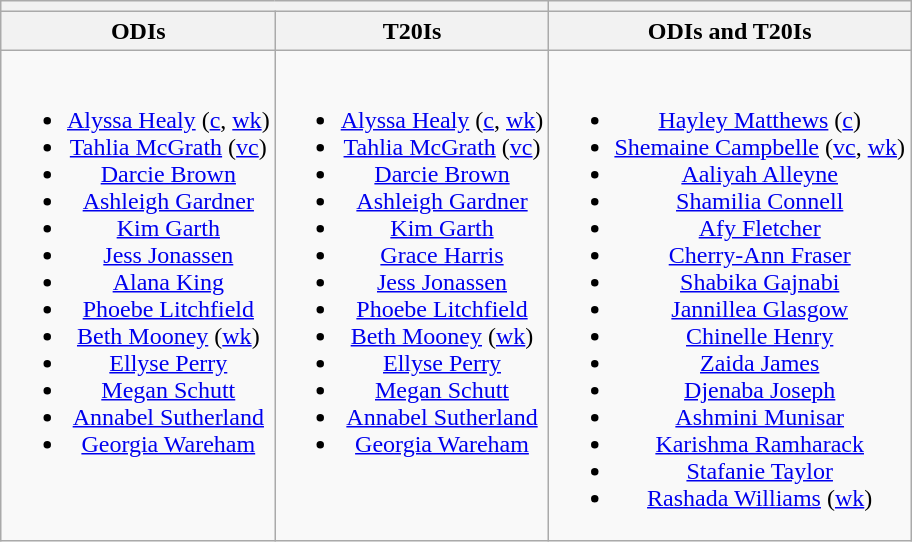<table class="wikitable" style="text-align:center; margin:auto">
<tr>
<th colspan=2></th>
<th></th>
</tr>
<tr>
<th>ODIs</th>
<th>T20Is</th>
<th>ODIs and T20Is</th>
</tr>
<tr style="vertical-align:top">
<td><br><ul><li><a href='#'>Alyssa Healy</a> (<a href='#'>c</a>, <a href='#'>wk</a>)</li><li><a href='#'>Tahlia McGrath</a> (<a href='#'>vc</a>)</li><li><a href='#'>Darcie Brown</a></li><li><a href='#'>Ashleigh Gardner</a></li><li><a href='#'>Kim Garth</a></li><li><a href='#'>Jess Jonassen</a></li><li><a href='#'>Alana King</a></li><li><a href='#'>Phoebe Litchfield</a></li><li><a href='#'>Beth Mooney</a> (<a href='#'>wk</a>)</li><li><a href='#'>Ellyse Perry</a></li><li><a href='#'>Megan Schutt</a></li><li><a href='#'>Annabel Sutherland</a></li><li><a href='#'>Georgia Wareham</a></li></ul></td>
<td><br><ul><li><a href='#'>Alyssa Healy</a> (<a href='#'>c</a>, <a href='#'>wk</a>)</li><li><a href='#'>Tahlia McGrath</a> (<a href='#'>vc</a>)</li><li><a href='#'>Darcie Brown</a></li><li><a href='#'>Ashleigh Gardner</a></li><li><a href='#'>Kim Garth</a></li><li><a href='#'>Grace Harris</a></li><li><a href='#'>Jess Jonassen</a></li><li><a href='#'>Phoebe Litchfield</a></li><li><a href='#'>Beth Mooney</a> (<a href='#'>wk</a>)</li><li><a href='#'>Ellyse Perry</a></li><li><a href='#'>Megan Schutt</a></li><li><a href='#'>Annabel Sutherland</a></li><li><a href='#'>Georgia Wareham</a></li></ul></td>
<td><br><ul><li><a href='#'>Hayley Matthews</a> (<a href='#'>c</a>)</li><li><a href='#'>Shemaine Campbelle</a> (<a href='#'>vc</a>, <a href='#'>wk</a>)</li><li><a href='#'>Aaliyah Alleyne</a></li><li><a href='#'>Shamilia Connell</a></li><li><a href='#'>Afy Fletcher</a></li><li><a href='#'>Cherry-Ann Fraser</a></li><li><a href='#'>Shabika Gajnabi</a></li><li><a href='#'>Jannillea Glasgow</a></li><li><a href='#'>Chinelle Henry</a></li><li><a href='#'>Zaida James</a></li><li><a href='#'>Djenaba Joseph</a></li><li><a href='#'>Ashmini Munisar</a></li><li><a href='#'>Karishma Ramharack</a></li><li><a href='#'>Stafanie Taylor</a></li><li><a href='#'>Rashada Williams</a> (<a href='#'>wk</a>)</li></ul></td>
</tr>
</table>
